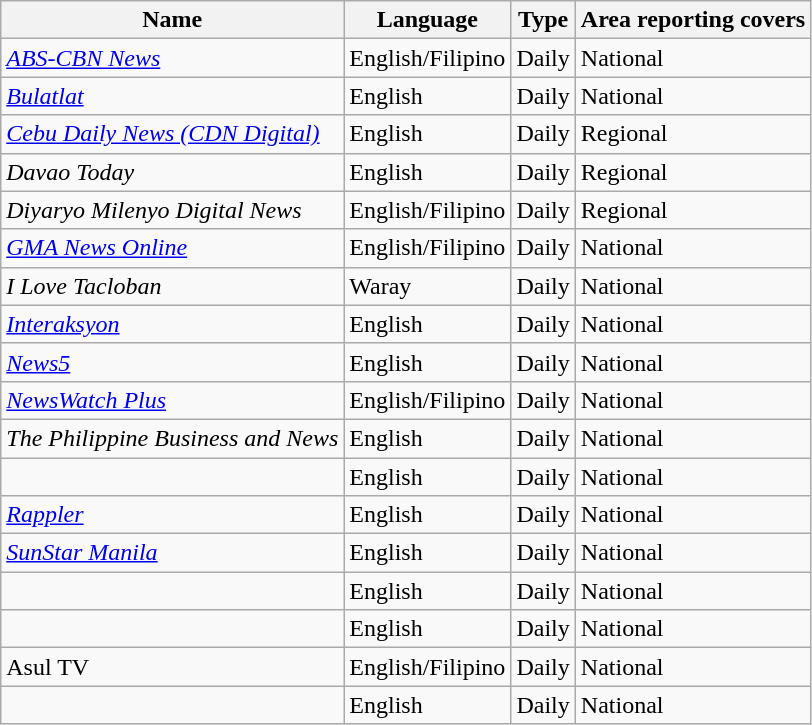<table class="wikitable sortable">
<tr valign="middle">
<th>Name</th>
<th>Language</th>
<th>Type</th>
<th>Area reporting covers</th>
</tr>
<tr>
<td><em><a href='#'>ABS-CBN News</a></em></td>
<td>English/Filipino</td>
<td>Daily</td>
<td>National</td>
</tr>
<tr>
<td><em><a href='#'>Bulatlat</a></em></td>
<td>English</td>
<td>Daily</td>
<td>National</td>
</tr>
<tr>
<td><em><a href='#'>Cebu Daily News (CDN Digital)</a></em></td>
<td>English</td>
<td>Daily</td>
<td>Regional</td>
</tr>
<tr>
<td><em>Davao Today</em></td>
<td>English</td>
<td>Daily</td>
<td>Regional</td>
</tr>
<tr>
<td><em>Diyaryo Milenyo Digital News</em></td>
<td>English/Filipino</td>
<td>Daily</td>
<td>Regional</td>
</tr>
<tr>
<td><em><a href='#'>GMA News Online</a></em></td>
<td>English/Filipino</td>
<td>Daily</td>
<td>National</td>
</tr>
<tr>
<td><em>I Love Tacloban</em></td>
<td>Waray</td>
<td>Daily</td>
<td>National</td>
</tr>
<tr>
<td><em><a href='#'>Interaksyon</a></em></td>
<td>English</td>
<td>Daily</td>
<td>National</td>
</tr>
<tr>
<td><em><a href='#'>News5</a></em></td>
<td>English</td>
<td>Daily</td>
<td>National</td>
</tr>
<tr>
<td><em><a href='#'>NewsWatch Plus</a></em></td>
<td>English/Filipino</td>
<td>Daily</td>
<td>National</td>
</tr>
<tr>
<td><em>The Philippine Business and News</em></td>
<td>English</td>
<td>Daily</td>
<td>National</td>
</tr>
<tr>
<td><em> </em></td>
<td>English</td>
<td>Daily</td>
<td>National</td>
</tr>
<tr>
<td><em><a href='#'>Rappler</a></em></td>
<td>English</td>
<td>Daily</td>
<td>National</td>
</tr>
<tr>
<td><em><a href='#'>SunStar Manila</a></em></td>
<td>English</td>
<td>Daily</td>
<td>National</td>
</tr>
<tr>
<td></td>
<td>English</td>
<td>Daily</td>
<td>National</td>
</tr>
<tr>
<td></td>
<td>English</td>
<td>Daily</td>
<td>National</td>
</tr>
<tr>
<td>Asul TV</td>
<td>English/Filipino</td>
<td>Daily</td>
<td>National</td>
</tr>
<tr>
<td></td>
<td>English</td>
<td>Daily</td>
<td>National</td>
</tr>
</table>
